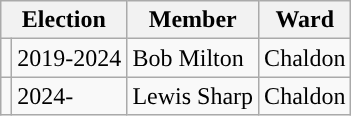<table class="wikitable">
<tr>
<th colspan="2">Election</th>
<th>Member</th>
<th>Ward</th>
</tr>
<tr>
<td style="background-color: "></td>
<td>2019-2024</td>
<td>Bob Milton</td>
<td>Chaldon</td>
</tr>
<tr>
<td style="background-color: "></td>
<td>2024-</td>
<td>Lewis Sharp</td>
<td>Chaldon</td>
</tr>
</table>
